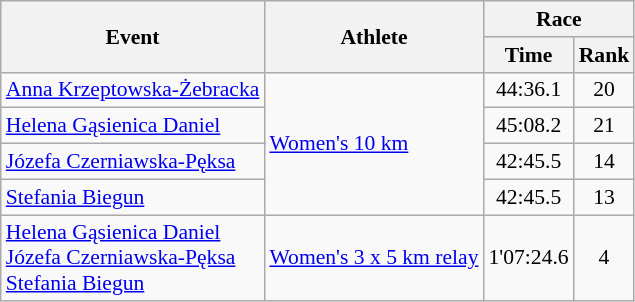<table class="wikitable" border="1" style="font-size:90%">
<tr>
<th rowspan=2>Event</th>
<th rowspan=2>Athlete</th>
<th colspan=2>Race</th>
</tr>
<tr>
<th>Time</th>
<th>Rank</th>
</tr>
<tr>
<td><a href='#'>Anna Krzeptowska-Żebracka</a></td>
<td rowspan=4><a href='#'>Women's 10 km</a></td>
<td align=center>44:36.1</td>
<td align=center>20</td>
</tr>
<tr>
<td><a href='#'>Helena Gąsienica Daniel</a></td>
<td align=center>45:08.2</td>
<td align=center>21</td>
</tr>
<tr>
<td><a href='#'>Józefa Czerniawska-Pęksa</a></td>
<td align=center>42:45.5</td>
<td align=center>14</td>
</tr>
<tr>
<td><a href='#'>Stefania Biegun</a></td>
<td align=center>42:45.5</td>
<td align=center>13</td>
</tr>
<tr>
<td><a href='#'>Helena Gąsienica Daniel</a><br><a href='#'>Józefa Czerniawska-Pęksa</a><br><a href='#'>Stefania Biegun</a></td>
<td><a href='#'>Women's 3 x 5 km relay</a></td>
<td align=center>1'07:24.6</td>
<td align=center>4</td>
</tr>
</table>
